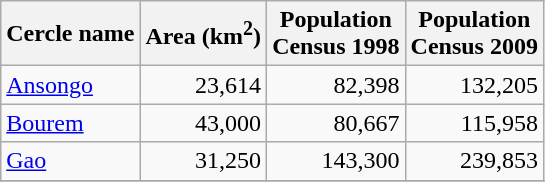<table class="sortable wikitable">
<tr>
<th>Cercle name</th>
<th>Area (km<sup>2</sup>)</th>
<th>Population<br>Census 1998</th>
<th>Population<br>Census 2009</th>
</tr>
<tr>
<td><a href='#'>Ansongo</a></td>
<td align="right">23,614</td>
<td align="right">82,398</td>
<td align="right">132,205</td>
</tr>
<tr>
<td><a href='#'>Bourem</a></td>
<td align="right">43,000</td>
<td align="right">80,667</td>
<td align="right">115,958</td>
</tr>
<tr>
<td><a href='#'>Gao</a></td>
<td align="right">31,250</td>
<td align="right">143,300</td>
<td align="right">239,853</td>
</tr>
<tr>
</tr>
</table>
